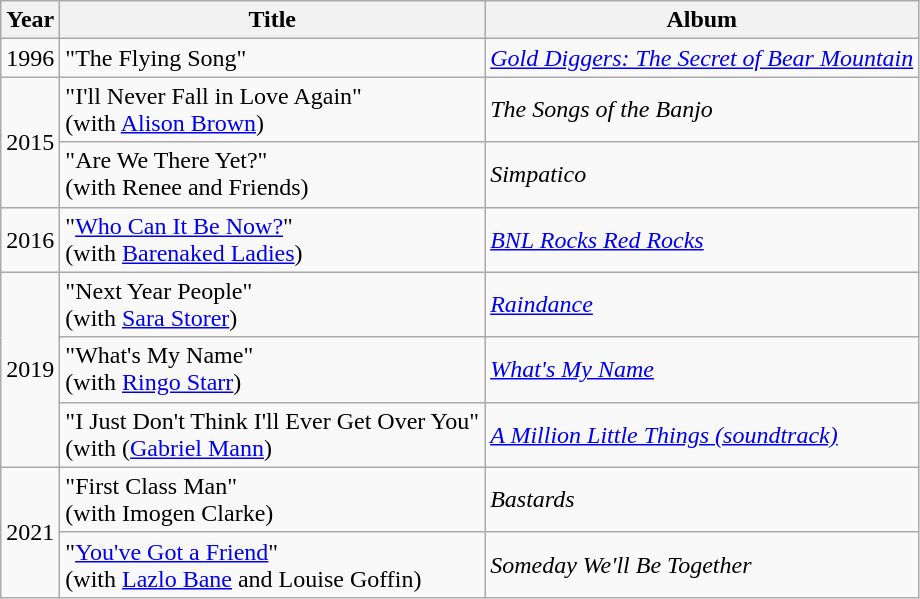<table class="wikitable">
<tr>
<th scope="col" rowspan="1">Year</th>
<th scope="col" rowspan="1">Title</th>
<th scope="col" rowspan="1">Album</th>
</tr>
<tr>
<td>1996</td>
<td>"The Flying Song"</td>
<td><em><a href='#'>Gold Diggers: The Secret of Bear Mountain</a></em></td>
</tr>
<tr>
<td rowspan="2">2015</td>
<td>"I'll Never Fall in Love Again" <br>(with <a href='#'>Alison Brown</a>)</td>
<td><em>The Songs of the Banjo</em></td>
</tr>
<tr>
<td>"Are We There Yet?" <br>(with Renee and Friends)</td>
<td><em>Simpatico</em></td>
</tr>
<tr>
<td>2016</td>
<td>"<a href='#'>Who Can It Be Now?</a>" <br>(with <a href='#'>Barenaked Ladies</a>)</td>
<td><em><a href='#'>BNL Rocks Red Rocks</a></em></td>
</tr>
<tr>
<td rowspan="3">2019</td>
<td>"Next Year People" <br>(with <a href='#'>Sara Storer</a>)</td>
<td><em><a href='#'>Raindance</a></em></td>
</tr>
<tr>
<td>"What's My Name" <br>(with <a href='#'>Ringo Starr</a>)</td>
<td><em><a href='#'>What's My Name</a></em></td>
</tr>
<tr>
<td>"I Just Don't Think I'll Ever Get Over You" <br>(with (<a href='#'>Gabriel Mann</a>)</td>
<td><em><a href='#'>A Million Little Things (soundtrack)</a></em></td>
</tr>
<tr>
<td rowspan="2">2021</td>
<td>"First Class Man" <br>(with Imogen Clarke)</td>
<td><em>Bastards</em></td>
</tr>
<tr>
<td>"<a href='#'>You've Got a Friend</a>" <br>(with <a href='#'>Lazlo Bane</a> and Louise Goffin)</td>
<td><em>Someday We'll Be Together</em></td>
</tr>
</table>
